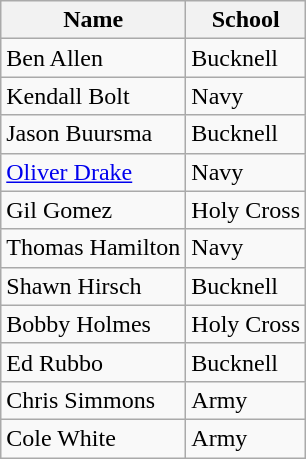<table class=wikitable>
<tr>
<th>Name</th>
<th>School</th>
</tr>
<tr>
<td>Ben Allen</td>
<td>Bucknell</td>
</tr>
<tr>
<td>Kendall Bolt</td>
<td>Navy</td>
</tr>
<tr>
<td>Jason Buursma</td>
<td>Bucknell</td>
</tr>
<tr>
<td><a href='#'>Oliver Drake</a></td>
<td>Navy</td>
</tr>
<tr>
<td>Gil Gomez</td>
<td>Holy Cross</td>
</tr>
<tr>
<td>Thomas Hamilton</td>
<td>Navy</td>
</tr>
<tr>
<td>Shawn Hirsch</td>
<td>Bucknell</td>
</tr>
<tr>
<td>Bobby Holmes</td>
<td>Holy Cross</td>
</tr>
<tr>
<td>Ed Rubbo</td>
<td>Bucknell</td>
</tr>
<tr>
<td>Chris Simmons</td>
<td>Army</td>
</tr>
<tr>
<td>Cole White</td>
<td>Army</td>
</tr>
</table>
